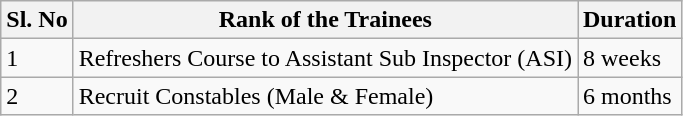<table class="wikitable">
<tr>
<th>Sl. No</th>
<th>Rank of the Trainees</th>
<th>Duration</th>
</tr>
<tr>
<td>1</td>
<td>Refreshers Course to Assistant Sub Inspector (ASI)</td>
<td>8 weeks</td>
</tr>
<tr>
<td>2</td>
<td>Recruit Constables (Male & Female)</td>
<td>6 months</td>
</tr>
</table>
